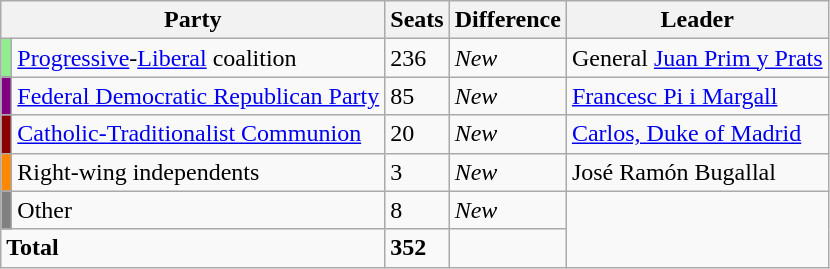<table class=wikitable>
<tr>
<th colspan="2">Party</th>
<th>Seats</th>
<th>Difference</th>
<th>Leader</th>
</tr>
<tr>
<td align=center bgcolor=lightgreen></td>
<td><a href='#'>Progressive</a>-<a href='#'>Liberal</a> coalition</td>
<td>236</td>
<td><em>New</em></td>
<td>General <a href='#'>Juan Prim y Prats</a></td>
</tr>
<tr>
<td align=center bgcolor=purple></td>
<td><a href='#'>Federal Democratic Republican Party</a></td>
<td>85</td>
<td><em>New</em></td>
<td><a href='#'>Francesc Pi i Margall</a></td>
</tr>
<tr>
<td align=center bgcolor=darkred></td>
<td><a href='#'>Catholic-Traditionalist Communion</a></td>
<td>20</td>
<td><em>New</em></td>
<td><a href='#'>Carlos, Duke of Madrid</a></td>
</tr>
<tr>
<td align=center bgcolor=#FF8800></td>
<td>Right-wing independents</td>
<td>3</td>
<td><em>New</em></td>
<td>José Ramón Bugallal</td>
</tr>
<tr>
<td align=center bgcolor=grey></td>
<td>Other</td>
<td>8</td>
<td><em>New</em></td>
</tr>
<tr>
<td colspan="2"><strong>Total</strong></td>
<td><strong>352</strong></td>
<td></td>
</tr>
</table>
